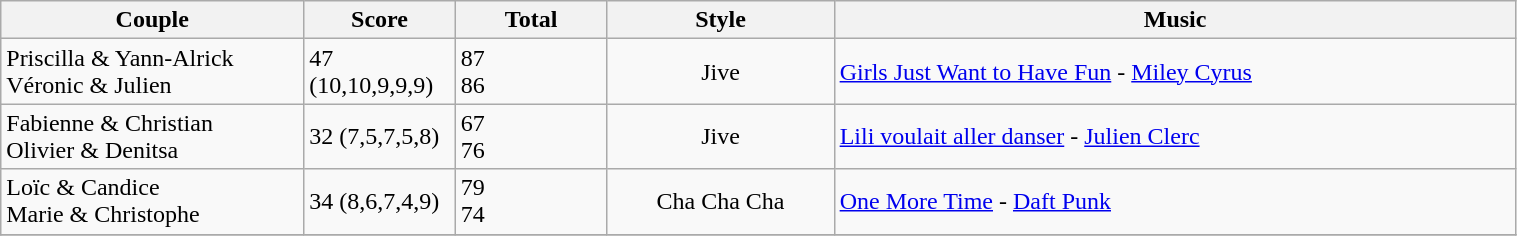<table class="wikitable" style="width:80%;">
<tr>
<th style="width:20%;">Couple</th>
<th style="width:10%;">Score</th>
<th style="width:10%;">Total</th>
<th style="width:15%;">Style</th>
<th style="width:60%;">Music</th>
</tr>
<tr>
<td>Priscilla & Yann-Alrick<br>Véronic & Julien</td>
<td>47 (10,10,9,9,9)</td>
<td>87<br>86</td>
<td style="text-align:center;">Jive</td>
<td><a href='#'>Girls Just Want to Have Fun</a> - <a href='#'>Miley Cyrus</a></td>
</tr>
<tr>
<td>Fabienne & Christian<br>Olivier & Denitsa</td>
<td>32 (7,5,7,5,8)</td>
<td>67<br>76</td>
<td style="text-align:center;">Jive</td>
<td><a href='#'>Lili voulait aller danser</a> - <a href='#'>Julien Clerc</a></td>
</tr>
<tr>
<td>Loïc & Candice<br>Marie & Christophe</td>
<td>34 (8,6,7,4,9)</td>
<td>79<br>74</td>
<td style="text-align:center;">Cha Cha Cha</td>
<td><a href='#'>One More Time</a> - <a href='#'>Daft Punk</a></td>
</tr>
<tr>
</tr>
</table>
